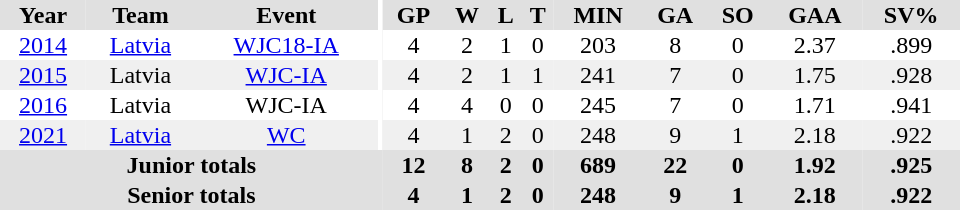<table border="0" cellpadding="1" cellspacing="0" ID="Table3" style="text-align:center; width:40em;">
<tr bgcolor="#e0e0e0">
<th>Year</th>
<th>Team</th>
<th>Event</th>
<th rowspan="99" bgcolor="#ffffff"></th>
<th>GP</th>
<th>W</th>
<th>L</th>
<th>T</th>
<th>MIN</th>
<th>GA</th>
<th>SO</th>
<th>GAA</th>
<th>SV%</th>
</tr>
<tr>
<td><a href='#'>2014</a></td>
<td><a href='#'>Latvia</a></td>
<td><a href='#'>WJC18-IA</a></td>
<td>4</td>
<td>2</td>
<td>1</td>
<td>0</td>
<td>203</td>
<td>8</td>
<td>0</td>
<td>2.37</td>
<td>.899</td>
</tr>
<tr bgcolor="#f0f0f0">
<td><a href='#'>2015</a></td>
<td>Latvia</td>
<td><a href='#'>WJC-IA</a></td>
<td>4</td>
<td>2</td>
<td>1</td>
<td>1</td>
<td>241</td>
<td>7</td>
<td>0</td>
<td>1.75</td>
<td>.928</td>
</tr>
<tr>
<td><a href='#'>2016</a></td>
<td>Latvia</td>
<td>WJC-IA</td>
<td>4</td>
<td>4</td>
<td>0</td>
<td>0</td>
<td>245</td>
<td>7</td>
<td>0</td>
<td>1.71</td>
<td>.941</td>
</tr>
<tr bgcolor="#f0f0f0">
<td><a href='#'>2021</a></td>
<td><a href='#'>Latvia</a></td>
<td><a href='#'>WC</a></td>
<td>4</td>
<td>1</td>
<td>2</td>
<td>0</td>
<td>248</td>
<td>9</td>
<td>1</td>
<td>2.18</td>
<td>.922</td>
</tr>
<tr bgcolor="#e0e0e0">
<th colspan="4">Junior totals</th>
<th>12</th>
<th>8</th>
<th>2</th>
<th>0</th>
<th>689</th>
<th>22</th>
<th>0</th>
<th>1.92</th>
<th>.925</th>
</tr>
<tr bgcolor="#e0e0e0">
<th colspan="4">Senior totals</th>
<th>4</th>
<th>1</th>
<th>2</th>
<th>0</th>
<th>248</th>
<th>9</th>
<th>1</th>
<th>2.18</th>
<th>.922</th>
</tr>
</table>
